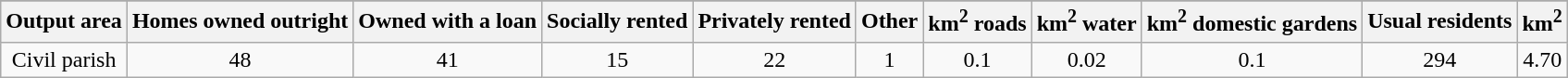<table class="wikitable">
<tr>
</tr>
<tr>
<th>Output area</th>
<th>Homes owned outright</th>
<th>Owned with a loan</th>
<th>Socially rented</th>
<th>Privately rented</th>
<th>Other</th>
<th>km<sup>2</sup> roads</th>
<th>km<sup>2</sup> water</th>
<th>km<sup>2</sup>  domestic gardens</th>
<th>Usual residents</th>
<th>km<sup>2</sup></th>
</tr>
<tr align=center>
<td>Civil parish</td>
<td>48</td>
<td>41</td>
<td>15</td>
<td>22</td>
<td>1</td>
<td>0.1</td>
<td>0.02</td>
<td>0.1</td>
<td>294</td>
<td>4.70</td>
</tr>
</table>
